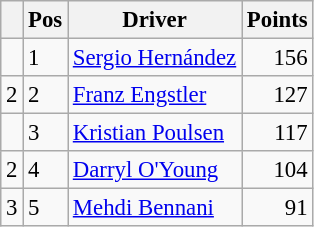<table class="wikitable" style="font-size: 95%;">
<tr>
<th></th>
<th>Pos</th>
<th>Driver</th>
<th>Points</th>
</tr>
<tr>
<td align="left"></td>
<td>1</td>
<td> <a href='#'>Sergio Hernández</a></td>
<td align="right">156</td>
</tr>
<tr>
<td align="left"> 2</td>
<td>2</td>
<td> <a href='#'>Franz Engstler</a></td>
<td align="right">127</td>
</tr>
<tr>
<td align="left"></td>
<td>3</td>
<td> <a href='#'>Kristian Poulsen</a></td>
<td align="right">117</td>
</tr>
<tr>
<td align="left"> 2</td>
<td>4</td>
<td> <a href='#'>Darryl O'Young</a></td>
<td align="right">104</td>
</tr>
<tr>
<td align="left"> 3</td>
<td>5</td>
<td> <a href='#'>Mehdi Bennani</a></td>
<td align="right">91</td>
</tr>
</table>
